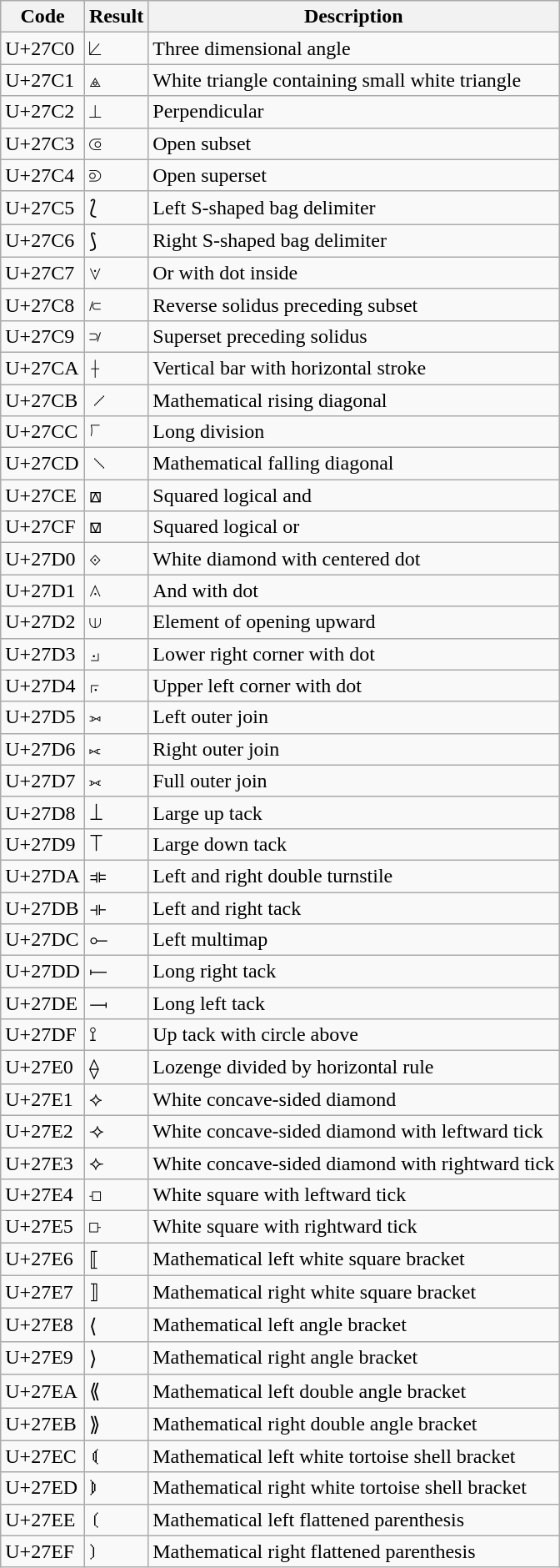<table class="wikitable sortable">
<tr>
<th>Code</th>
<th>Result</th>
<th>Description</th>
</tr>
<tr>
<td>U+27C0</td>
<td>⟀</td>
<td>Three dimensional angle</td>
</tr>
<tr>
<td>U+27C1</td>
<td>⟁</td>
<td>White triangle containing small white triangle</td>
</tr>
<tr>
<td>U+27C2</td>
<td>⟂</td>
<td>Perpendicular</td>
</tr>
<tr>
<td>U+27C3</td>
<td>⟃</td>
<td>Open subset</td>
</tr>
<tr>
<td>U+27C4</td>
<td>⟄</td>
<td>Open superset</td>
</tr>
<tr>
<td>U+27C5</td>
<td>⟅</td>
<td>Left S-shaped bag delimiter</td>
</tr>
<tr>
<td>U+27C6</td>
<td>⟆</td>
<td>Right S-shaped bag delimiter</td>
</tr>
<tr>
<td>U+27C7</td>
<td>⟇</td>
<td>Or with dot inside</td>
</tr>
<tr>
<td>U+27C8</td>
<td>⟈</td>
<td>Reverse solidus preceding subset</td>
</tr>
<tr>
<td>U+27C9</td>
<td>⟉</td>
<td>Superset preceding solidus</td>
</tr>
<tr>
<td>U+27CA</td>
<td>⟊</td>
<td>Vertical bar with horizontal stroke</td>
</tr>
<tr>
<td>U+27CB</td>
<td>⟋</td>
<td>Mathematical rising diagonal</td>
</tr>
<tr>
<td>U+27CC</td>
<td>⟌</td>
<td>Long division</td>
</tr>
<tr>
<td>U+27CD</td>
<td>⟍</td>
<td>Mathematical falling diagonal</td>
</tr>
<tr>
<td>U+27CE</td>
<td>⟎</td>
<td>Squared logical and</td>
</tr>
<tr>
<td>U+27CF</td>
<td>⟏</td>
<td>Squared logical or</td>
</tr>
<tr>
<td>U+27D0</td>
<td>⟐</td>
<td>White diamond with centered dot</td>
</tr>
<tr>
<td>U+27D1</td>
<td>⟑</td>
<td>And with dot</td>
</tr>
<tr>
<td>U+27D2</td>
<td>⟒</td>
<td>Element of opening upward</td>
</tr>
<tr>
<td>U+27D3</td>
<td>⟓</td>
<td>Lower right corner with dot</td>
</tr>
<tr>
<td>U+27D4</td>
<td>⟔</td>
<td>Upper left corner with dot</td>
</tr>
<tr>
<td>U+27D5</td>
<td>⟕</td>
<td>Left outer join</td>
</tr>
<tr>
<td>U+27D6</td>
<td>⟖</td>
<td>Right outer join</td>
</tr>
<tr>
<td>U+27D7</td>
<td>⟗</td>
<td>Full outer join</td>
</tr>
<tr>
<td>U+27D8</td>
<td>⟘</td>
<td>Large up tack</td>
</tr>
<tr>
<td>U+27D9</td>
<td>⟙</td>
<td>Large down tack</td>
</tr>
<tr>
<td>U+27DA</td>
<td>⟚</td>
<td>Left and right double turnstile</td>
</tr>
<tr>
<td>U+27DB</td>
<td>⟛</td>
<td>Left and right tack</td>
</tr>
<tr>
<td>U+27DC</td>
<td>⟜</td>
<td>Left multimap</td>
</tr>
<tr>
<td>U+27DD</td>
<td>⟝</td>
<td>Long right tack</td>
</tr>
<tr>
<td>U+27DE</td>
<td>⟞</td>
<td>Long left tack</td>
</tr>
<tr>
<td>U+27DF</td>
<td>⟟</td>
<td>Up tack with circle above</td>
</tr>
<tr>
<td>U+27E0</td>
<td>⟠</td>
<td>Lozenge divided by horizontal rule</td>
</tr>
<tr>
<td>U+27E1</td>
<td>⟡</td>
<td>White concave-sided diamond</td>
</tr>
<tr>
<td>U+27E2</td>
<td>⟢</td>
<td>White concave-sided diamond with leftward tick</td>
</tr>
<tr>
<td>U+27E3</td>
<td>⟣</td>
<td>White concave-sided diamond with rightward tick</td>
</tr>
<tr>
<td>U+27E4</td>
<td>⟤</td>
<td>White square with leftward tick</td>
</tr>
<tr>
<td>U+27E5</td>
<td>⟥</td>
<td>White square with rightward tick</td>
</tr>
<tr>
<td>U+27E6</td>
<td>⟦</td>
<td>Mathematical left white square bracket</td>
</tr>
<tr>
<td>U+27E7</td>
<td>⟧</td>
<td>Mathematical right white square bracket</td>
</tr>
<tr>
<td>U+27E8</td>
<td>⟨</td>
<td>Mathematical left angle bracket</td>
</tr>
<tr>
<td>U+27E9</td>
<td>⟩</td>
<td>Mathematical right angle bracket</td>
</tr>
<tr>
<td>U+27EA</td>
<td>⟪</td>
<td>Mathematical left double angle bracket</td>
</tr>
<tr>
<td>U+27EB</td>
<td>⟫</td>
<td>Mathematical right double angle bracket</td>
</tr>
<tr>
<td>U+27EC</td>
<td>⟬</td>
<td>Mathematical left white tortoise shell bracket</td>
</tr>
<tr>
<td>U+27ED</td>
<td>⟭</td>
<td>Mathematical right white tortoise shell bracket</td>
</tr>
<tr>
<td>U+27EE</td>
<td>⟮</td>
<td>Mathematical left flattened parenthesis</td>
</tr>
<tr>
<td>U+27EF</td>
<td>⟯</td>
<td>Mathematical right flattened parenthesis</td>
</tr>
</table>
